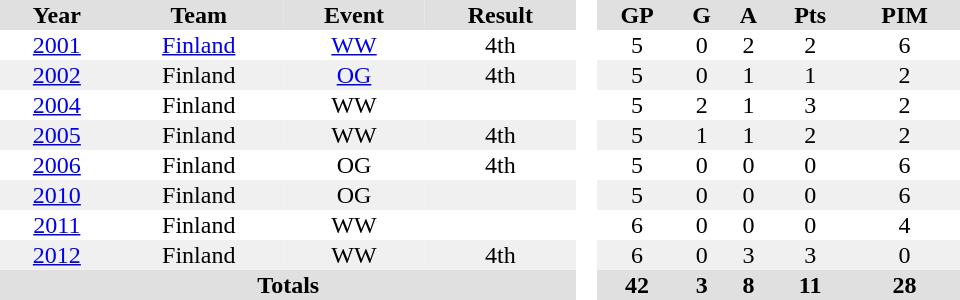<table border="0" cellpadding="1" cellspacing="0" style="text-align:center; width:40em">
<tr ALIGN="centre" bgcolor="#e0e0e0">
<th>Year</th>
<th>Team</th>
<th>Event</th>
<th>Result</th>
<th rowspan="89" bgcolor="#ffffff"> </th>
<th>GP</th>
<th>G</th>
<th>A</th>
<th>Pts</th>
<th>PIM</th>
</tr>
<tr>
<td><a href='#'>2001</a></td>
<td><a href='#'>Finland</a></td>
<td><a href='#'>WW</a></td>
<td>4th</td>
<td>5</td>
<td>0</td>
<td>2</td>
<td>2</td>
<td>6</td>
</tr>
<tr bgcolor="#f0f0f0">
<td><a href='#'>2002</a></td>
<td>Finland</td>
<td><a href='#'>OG</a></td>
<td>4th</td>
<td>5</td>
<td>0</td>
<td>1</td>
<td>1</td>
<td>2</td>
</tr>
<tr>
<td><a href='#'>2004</a></td>
<td>Finland</td>
<td>WW</td>
<td></td>
<td>5</td>
<td>2</td>
<td>1</td>
<td>3</td>
<td>2</td>
</tr>
<tr bgcolor="#f0f0f0">
<td><a href='#'>2005</a></td>
<td>Finland</td>
<td>WW</td>
<td>4th</td>
<td>5</td>
<td>1</td>
<td>1</td>
<td>2</td>
<td>2</td>
</tr>
<tr>
<td><a href='#'>2006</a></td>
<td>Finland</td>
<td>OG</td>
<td>4th</td>
<td>5</td>
<td>0</td>
<td>0</td>
<td>0</td>
<td>6</td>
</tr>
<tr bgcolor="#f0f0f0">
<td><a href='#'>2010</a></td>
<td>Finland</td>
<td>OG</td>
<td></td>
<td>5</td>
<td>0</td>
<td>0</td>
<td>0</td>
<td>6</td>
</tr>
<tr>
<td><a href='#'>2011</a></td>
<td>Finland</td>
<td>WW</td>
<td></td>
<td>6</td>
<td>0</td>
<td>0</td>
<td>0</td>
<td>4</td>
</tr>
<tr bgcolor="#f0f0f0">
<td><a href='#'>2012</a></td>
<td>Finland</td>
<td>WW</td>
<td>4th</td>
<td>6</td>
<td>0</td>
<td>3</td>
<td>3</td>
<td>0</td>
</tr>
<tr align="centre" bgcolor="#e0e0e0">
<th colspan="4">Totals</th>
<th>42</th>
<th>3</th>
<th>8</th>
<th>11</th>
<th>28</th>
</tr>
</table>
